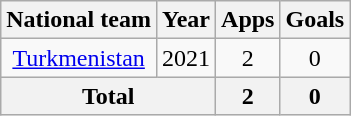<table class="wikitable" style="text-align:center">
<tr>
<th>National team</th>
<th>Year</th>
<th>Apps</th>
<th>Goals</th>
</tr>
<tr>
<td rowspan="1"><a href='#'>Turkmenistan</a></td>
<td>2021</td>
<td>2</td>
<td>0</td>
</tr>
<tr>
<th colspan="2">Total</th>
<th>2</th>
<th>0</th>
</tr>
</table>
